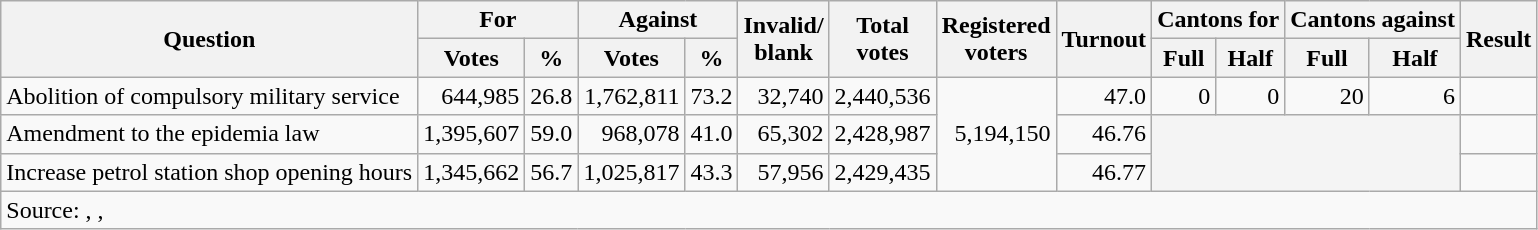<table class=wikitable style=text-align:right>
<tr>
<th rowspan=2>Question</th>
<th colspan=2>For</th>
<th colspan=2>Against</th>
<th rowspan=2>Invalid/<br>blank</th>
<th rowspan=2>Total<br>votes</th>
<th rowspan=2>Registered<br>voters</th>
<th rowspan=2>Turnout</th>
<th colspan=2>Cantons for</th>
<th colspan=2>Cantons against</th>
<th rowspan=2>Result</th>
</tr>
<tr>
<th>Votes</th>
<th>%</th>
<th>Votes</th>
<th>%</th>
<th>Full</th>
<th>Half</th>
<th>Full</th>
<th>Half</th>
</tr>
<tr>
<td align=left>Abolition of compulsory military service</td>
<td>644,985</td>
<td>26.8</td>
<td>1,762,811</td>
<td>73.2</td>
<td>32,740</td>
<td>2,440,536</td>
<td rowspan=3>5,194,150</td>
<td>47.0</td>
<td>0</td>
<td>0</td>
<td>20</td>
<td>6</td>
<td></td>
</tr>
<tr>
<td align=left>Amendment to the epidemia law</td>
<td>1,395,607</td>
<td>59.0</td>
<td>968,078</td>
<td>41.0</td>
<td>65,302</td>
<td>2,428,987</td>
<td>46.76</td>
<td colspan="4" rowspan="2" style="background-color:#F4F4F4;"></td>
<td></td>
</tr>
<tr>
<td align=left>Increase petrol station shop opening hours</td>
<td>1,345,662</td>
<td>56.7</td>
<td>1,025,817</td>
<td>43.3</td>
<td>57,956</td>
<td>2,429,435</td>
<td>46.77</td>
<td></td>
</tr>
<tr>
<td colspan=14 align=left>Source: , , </td>
</tr>
</table>
